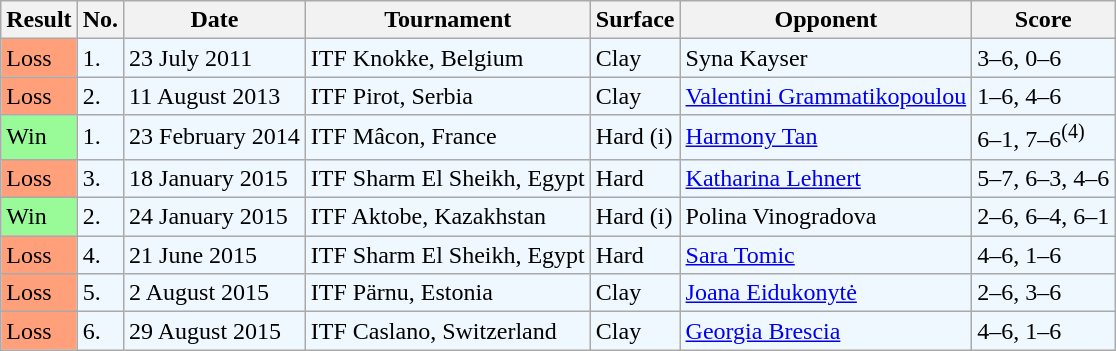<table class="sortable wikitable">
<tr>
<th>Result</th>
<th>No.</th>
<th>Date</th>
<th>Tournament</th>
<th>Surface</th>
<th>Opponent</th>
<th class="unsortable">Score</th>
</tr>
<tr style="background:#f0f8ff;">
<td style="background:#ffa07a;">Loss</td>
<td>1.</td>
<td>23 July 2011</td>
<td>ITF Knokke, Belgium</td>
<td>Clay</td>
<td> Syna Kayser</td>
<td>3–6, 0–6</td>
</tr>
<tr style="background:#f0f8ff;">
<td style="background:#ffa07a;">Loss</td>
<td>2.</td>
<td>11 August 2013</td>
<td>ITF Pirot, Serbia</td>
<td>Clay</td>
<td> <a href='#'>Valentini Grammatikopoulou</a></td>
<td>1–6, 4–6</td>
</tr>
<tr style="background:#f0f8ff;">
<td style="background:#98fb98;">Win</td>
<td>1.</td>
<td>23 February 2014</td>
<td>ITF Mâcon, France</td>
<td>Hard (i)</td>
<td> <a href='#'>Harmony Tan</a></td>
<td>6–1, 7–6<sup>(4)</sup></td>
</tr>
<tr style="background:#f0f8ff;">
<td style="background:#ffa07a;">Loss</td>
<td>3.</td>
<td>18 January 2015</td>
<td>ITF Sharm El Sheikh, Egypt</td>
<td>Hard</td>
<td> <a href='#'>Katharina Lehnert</a></td>
<td>5–7, 6–3, 4–6</td>
</tr>
<tr style="background:#f0f8ff;">
<td style="background:#98fb98;">Win</td>
<td>2.</td>
<td>24 January 2015</td>
<td>ITF Aktobe, Kazakhstan</td>
<td>Hard (i)</td>
<td> Polina Vinogradova</td>
<td>2–6, 6–4, 6–1</td>
</tr>
<tr style="background:#f0f8ff;">
<td style="background:#ffa07a;">Loss</td>
<td>4.</td>
<td>21 June 2015</td>
<td>ITF Sharm El Sheikh, Egypt</td>
<td>Hard</td>
<td> <a href='#'>Sara Tomic</a></td>
<td>4–6, 1–6</td>
</tr>
<tr style="background:#f0f8ff;">
<td style="background:#ffa07a;">Loss</td>
<td>5.</td>
<td>2 August 2015</td>
<td>ITF Pärnu, Estonia</td>
<td>Clay</td>
<td> <a href='#'>Joana Eidukonytė</a></td>
<td>2–6, 3–6</td>
</tr>
<tr style="background:#f0f8ff;">
<td style="background:#ffa07a;">Loss</td>
<td>6.</td>
<td>29 August 2015</td>
<td>ITF Caslano, Switzerland</td>
<td>Clay</td>
<td> <a href='#'>Georgia Brescia</a></td>
<td>4–6, 1–6</td>
</tr>
</table>
